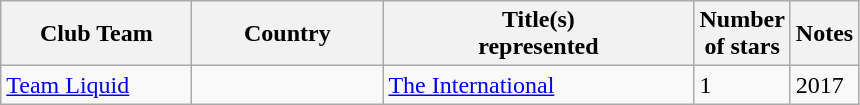<table class="wikitable sortable">
<tr>
<th width=120>Club Team</th>
<th width=120>Country</th>
<th width=200>Title(s)<br>represented</th>
<th>Number<br>of stars</th>
<th class="unsortable">Notes</th>
</tr>
<tr>
<td><a href='#'>Team Liquid</a></td>
<td></td>
<td><a href='#'>The International</a></td>
<td>1</td>
<td>2017</td>
</tr>
</table>
